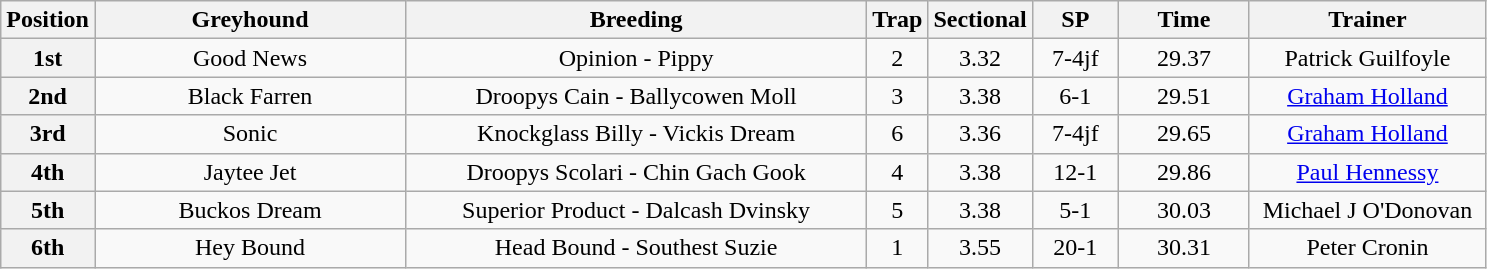<table class="wikitable" style="text-align: center">
<tr>
<th width=30>Position</th>
<th width=200>Greyhound</th>
<th width=300>Breeding</th>
<th width=20>Trap</th>
<th width=30>Sectional</th>
<th width=50>SP</th>
<th width=80>Time</th>
<th width=150>Trainer</th>
</tr>
<tr>
<th>1st</th>
<td>Good News</td>
<td> Opinion - Pippy</td>
<td>2</td>
<td>3.32</td>
<td>7-4jf</td>
<td>29.37</td>
<td>Patrick Guilfoyle</td>
</tr>
<tr>
<th>2nd</th>
<td>Black Farren</td>
<td>Droopys Cain - Ballycowen Moll</td>
<td>3</td>
<td>3.38</td>
<td>6-1</td>
<td>29.51</td>
<td><a href='#'>Graham Holland</a></td>
</tr>
<tr>
<th>3rd</th>
<td>Sonic</td>
<td>Knockglass Billy - Vickis Dream</td>
<td>6</td>
<td>3.36</td>
<td>7-4jf</td>
<td>29.65</td>
<td><a href='#'>Graham Holland</a></td>
</tr>
<tr>
<th>4th</th>
<td>Jaytee Jet</td>
<td>Droopys Scolari - Chin Gach Gook</td>
<td>4</td>
<td>3.38</td>
<td>12-1</td>
<td>29.86</td>
<td><a href='#'>Paul Hennessy</a></td>
</tr>
<tr>
<th>5th</th>
<td>Buckos Dream</td>
<td>Superior Product - Dalcash Dvinsky</td>
<td>5</td>
<td>3.38</td>
<td>5-1</td>
<td>30.03</td>
<td>Michael J O'Donovan</td>
</tr>
<tr>
<th>6th</th>
<td>Hey Bound</td>
<td>Head Bound - Southest Suzie</td>
<td>1</td>
<td>3.55</td>
<td>20-1</td>
<td>30.31</td>
<td>Peter Cronin</td>
</tr>
</table>
